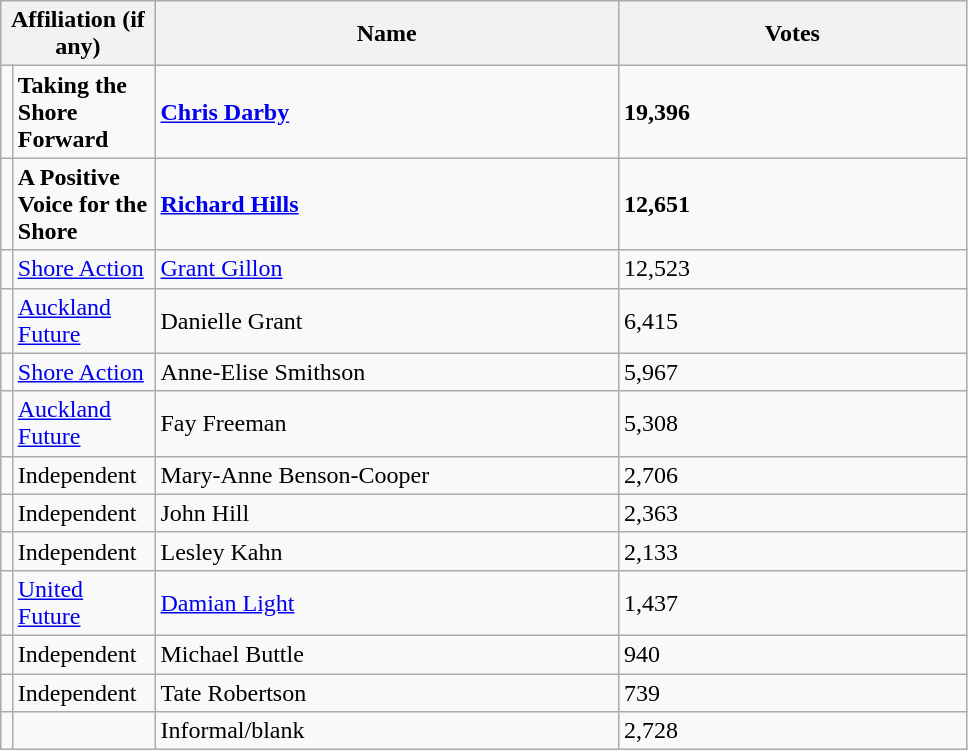<table class="wikitable" style="width:51%;">
<tr>
<th colspan="2" style="width:1%;">Affiliation (if any)</th>
<th style="width:20%;">Name</th>
<th style="width:15%;">Votes</th>
</tr>
<tr>
<td></td>
<td><strong>Taking the Shore Forward</strong></td>
<td><strong><a href='#'>Chris Darby</a></strong></td>
<td><strong>19,396</strong></td>
</tr>
<tr>
<td bgcolor=></td>
<td><strong>A Positive Voice for the Shore</strong></td>
<td><strong><a href='#'>Richard Hills</a></strong></td>
<td><strong>12,651</strong></td>
</tr>
<tr>
<td bgcolor=></td>
<td><a href='#'>Shore Action</a></td>
<td><a href='#'>Grant Gillon</a></td>
<td>12,523</td>
</tr>
<tr>
<td bgcolor=></td>
<td><a href='#'>Auckland Future</a></td>
<td>Danielle Grant</td>
<td>6,415</td>
</tr>
<tr>
<td bgcolor=></td>
<td><a href='#'>Shore Action</a></td>
<td>Anne-Elise Smithson</td>
<td>5,967</td>
</tr>
<tr>
<td bgcolor=></td>
<td><a href='#'>Auckland Future</a></td>
<td>Fay Freeman</td>
<td>5,308</td>
</tr>
<tr>
<td bgcolor=></td>
<td>Independent</td>
<td>Mary-Anne Benson-Cooper</td>
<td>2,706</td>
</tr>
<tr>
<td bgcolor=></td>
<td>Independent</td>
<td>John Hill</td>
<td>2,363</td>
</tr>
<tr>
<td bgcolor=></td>
<td>Independent</td>
<td>Lesley Kahn</td>
<td>2,133</td>
</tr>
<tr>
<td bgcolor=></td>
<td><a href='#'>United Future</a></td>
<td><a href='#'>Damian Light</a></td>
<td>1,437</td>
</tr>
<tr>
<td bgcolor=></td>
<td>Independent</td>
<td>Michael Buttle</td>
<td>940</td>
</tr>
<tr>
<td bgcolor=></td>
<td>Independent</td>
<td>Tate Robertson</td>
<td>739</td>
</tr>
<tr>
<td></td>
<td></td>
<td>Informal/blank</td>
<td>2,728</td>
</tr>
</table>
